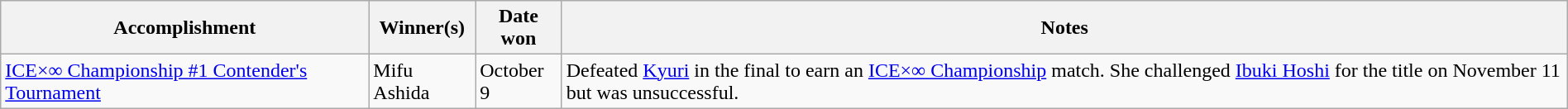<table class="wikitable" style="width:100%;">
<tr>
<th>Accomplishment</th>
<th>Winner(s)</th>
<th>Date won</th>
<th>Notes</th>
</tr>
<tr>
<td><a href='#'>ICE×∞ Championship #1 Contender's Tournament</a></td>
<td>Mifu Ashida</td>
<td>October 9</td>
<td>Defeated <a href='#'>Kyuri</a> in the final to earn an <a href='#'>ICE×∞ Championship</a> match. She challenged <a href='#'>Ibuki Hoshi</a> for the title on November 11 but was unsuccessful.</td>
</tr>
</table>
